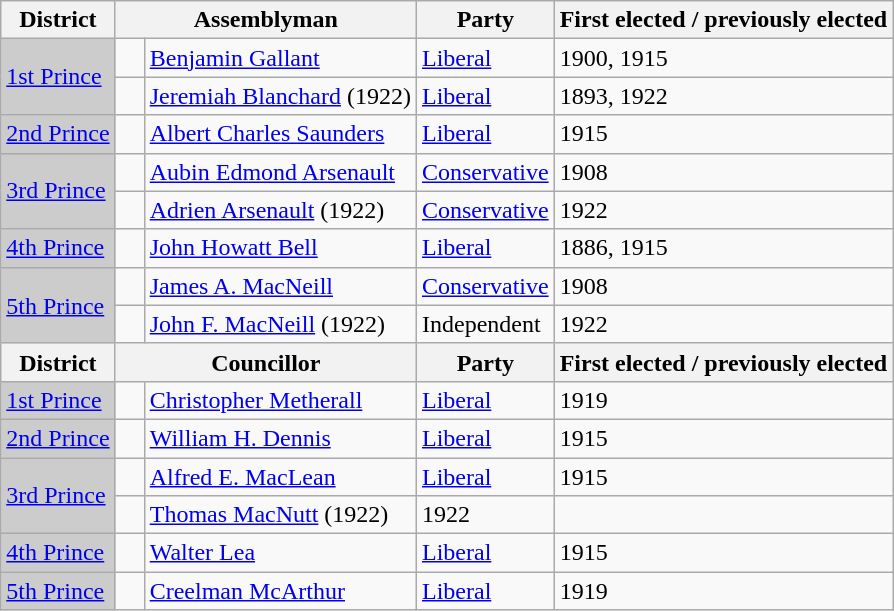<table class="wikitable sortable">
<tr>
<th>District</th>
<th colspan="2">Assemblyman</th>
<th>Party</th>
<th>First elected / previously elected</th>
</tr>
<tr>
<td rowspan=2 bgcolor="CCCCCC"><a href='#'>1st Prince</a></td>
<td>   </td>
<td><a href='#'>Benjamin Gallant</a></td>
<td><a href='#'>Liberal</a></td>
<td>1900, 1915</td>
</tr>
<tr>
<td> </td>
<td><a href='#'>Jeremiah Blanchard</a> (1922)</td>
<td><a href='#'>Liberal</a></td>
<td>1893, 1922</td>
</tr>
<tr>
<td bgcolor="CCCCCC"><a href='#'>2nd Prince</a></td>
<td>   </td>
<td><a href='#'>Albert Charles Saunders</a></td>
<td><a href='#'>Liberal</a></td>
<td>1915</td>
</tr>
<tr>
<td rowspan=2 bgcolor="CCCCCC"><a href='#'>3rd Prince</a></td>
<td>   </td>
<td><a href='#'>Aubin Edmond Arsenault</a></td>
<td><a href='#'>Conservative</a></td>
<td>1908</td>
</tr>
<tr>
<td> </td>
<td><a href='#'>Adrien Arsenault</a> (1922)</td>
<td><a href='#'>Conservative</a></td>
<td>1922</td>
</tr>
<tr>
<td bgcolor="CCCCCC"><a href='#'>4th Prince</a></td>
<td>   </td>
<td><a href='#'>John Howatt Bell</a></td>
<td><a href='#'>Liberal</a></td>
<td>1886, 1915</td>
</tr>
<tr>
<td rowspan=2 bgcolor="CCCCCC"><a href='#'>5th Prince</a></td>
<td>   </td>
<td><a href='#'>James A. MacNeill</a></td>
<td><a href='#'>Conservative</a></td>
<td>1908</td>
</tr>
<tr>
<td> </td>
<td><a href='#'>John F. MacNeill</a> (1922)</td>
<td>Independent</td>
<td>1922</td>
</tr>
<tr>
<th>District</th>
<th colspan="2">Councillor</th>
<th>Party</th>
<th>First elected / previously elected</th>
</tr>
<tr>
<td bgcolor="CCCCCC"><a href='#'>1st Prince</a></td>
<td>   </td>
<td><a href='#'>Christopher Metherall</a></td>
<td><a href='#'>Liberal</a></td>
<td>1919</td>
</tr>
<tr>
<td bgcolor="CCCCCC"><a href='#'>2nd Prince</a></td>
<td>   </td>
<td><a href='#'>William H. Dennis</a></td>
<td><a href='#'>Liberal</a></td>
<td>1915</td>
</tr>
<tr>
<td rowspan=2  bgcolor="CCCCCC"><a href='#'>3rd Prince</a></td>
<td>   </td>
<td><a href='#'>Alfred E. MacLean</a></td>
<td><a href='#'>Liberal</a></td>
<td>1915</td>
</tr>
<tr>
<td> </td>
<td><a href='#'>Thomas MacNutt</a> (1922)</td>
<td>1922</td>
</tr>
<tr>
<td bgcolor="CCCCCC"><a href='#'>4th Prince</a></td>
<td>    <br></td>
<td><a href='#'>Walter Lea</a></td>
<td><a href='#'>Liberal</a></td>
<td>1915</td>
</tr>
<tr>
<td bgcolor="CCCCCC"><a href='#'>5th Prince</a></td>
<td>   </td>
<td><a href='#'>Creelman McArthur</a></td>
<td><a href='#'>Liberal</a></td>
<td>1919</td>
</tr>
</table>
